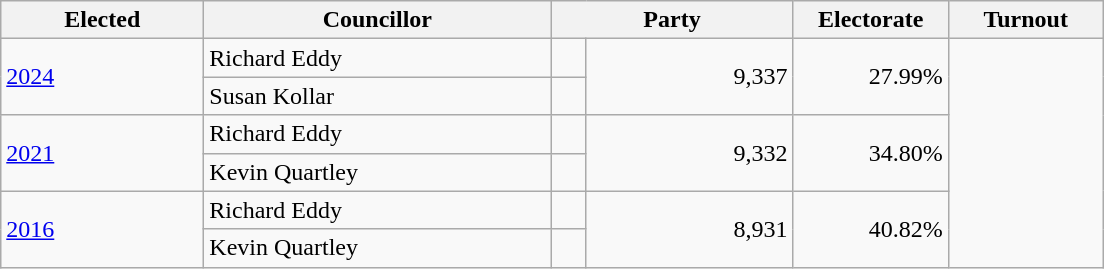<table class="wikitable" style="width:46em;">
<tr>
<th scope=col style="width:8em;">Elected</th>
<th scope=col style="width:14em;">Councillor</th>
<th scope=col style="width:12em;" colspan=2>Party</th>
<th scope=col style="width:6em;">Electorate</th>
<th scope=col style="width:6em;">Turnout</th>
</tr>
<tr>
<td rowspan=2><a href='#'>2024</a></td>
<td>Richard Eddy</td>
<td></td>
<td rowspan=2 style="text-align:right;">9,337</td>
<td rowspan=2 style="text-align:right;">27.99%</td>
</tr>
<tr>
<td>Susan Kollar</td>
<td></td>
</tr>
<tr>
<td rowspan=2><a href='#'>2021</a></td>
<td>Richard Eddy</td>
<td></td>
<td rowspan=2 style="text-align:right;">9,332</td>
<td rowspan=2 style="text-align:right;">34.80%</td>
</tr>
<tr>
<td>Kevin Quartley</td>
<td></td>
</tr>
<tr>
<td rowspan=2><a href='#'>2016</a></td>
<td>Richard Eddy</td>
<td></td>
<td rowspan=2 style="text-align:right;">8,931</td>
<td rowspan=2 style="text-align:right;">40.82%</td>
</tr>
<tr>
<td>Kevin Quartley</td>
<td></td>
</tr>
</table>
